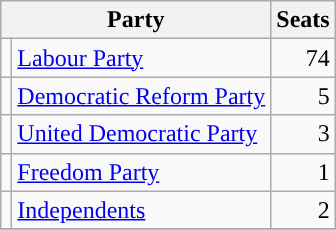<table class="wikitable" style="text-align:right">
<tr>
<th colspan="2">Party</th>
<th>Seats</th>
</tr>
<tr>
<td></td>
<td align="left"><a href='#'>Labour Party</a></td>
<td>74</td>
</tr>
<tr>
<td></td>
<td align="left"><a href='#'>Democratic Reform Party</a></td>
<td>5</td>
</tr>
<tr>
<td></td>
<td align="left"><a href='#'>United Democratic Party</a></td>
<td>3</td>
</tr>
<tr>
<td></td>
<td align="left"><a href='#'>Freedom Party</a></td>
<td>1</td>
</tr>
<tr>
<td></td>
<td align="left"><a href='#'>Independents</a></td>
<td>2</td>
</tr>
<tr>
</tr>
</table>
